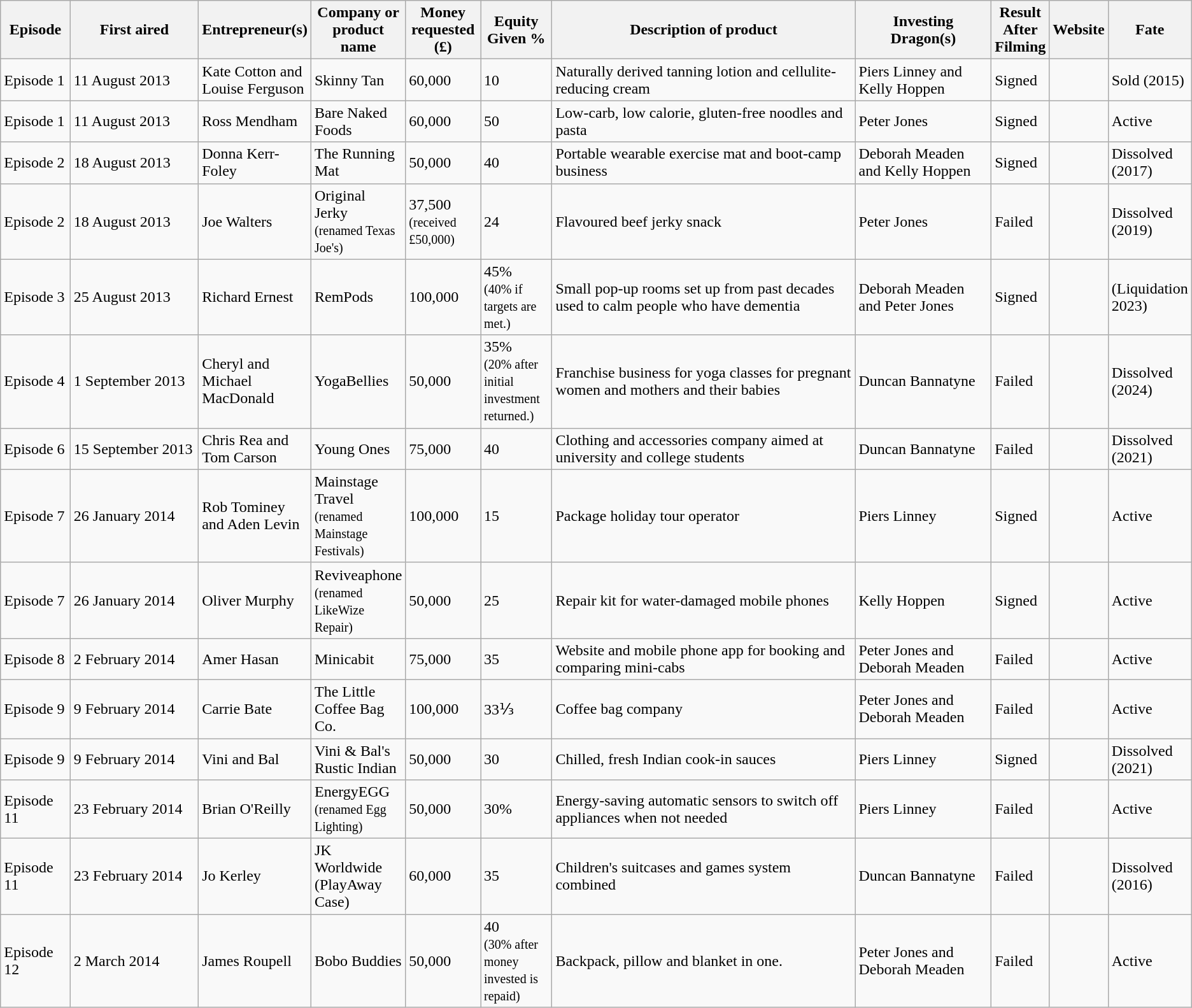<table class="wikitable sortable">
<tr>
<th style="width:75px">Episode</th>
<th style="width:175px">First aired</th>
<th style="width:100px">Entrepreneur(s)</th>
<th>Company or product name</th>
<th style="width:75px">Money requested (£)</th>
<th style="width:75px">Equity Given %</th>
<th style="width:500px">Description of product</th>
<th style="width:190px">Investing Dragon(s)</th>
<th>Result After Filming</th>
<th>Website</th>
<th>Fate</th>
</tr>
<tr>
<td>Episode 1</td>
<td>11 August 2013</td>
<td>Kate Cotton and Louise Ferguson</td>
<td>Skinny Tan</td>
<td>60,000</td>
<td>10</td>
<td>Naturally derived tanning lotion and cellulite-reducing cream</td>
<td>Piers Linney and Kelly Hoppen</td>
<td>Signed </td>
<td></td>
<td>Sold (2015) </td>
</tr>
<tr>
<td>Episode 1</td>
<td>11 August 2013</td>
<td>Ross Mendham</td>
<td>Bare Naked Foods</td>
<td>60,000</td>
<td>50</td>
<td>Low-carb, low calorie, gluten-free noodles and pasta</td>
<td>Peter Jones</td>
<td>Signed</td>
<td></td>
<td>Active </td>
</tr>
<tr>
<td>Episode 2</td>
<td>18 August 2013</td>
<td>Donna Kerr-Foley</td>
<td>The Running Mat</td>
<td>50,000</td>
<td>40</td>
<td>Portable wearable exercise mat and boot-camp business</td>
<td>Deborah Meaden and Kelly Hoppen</td>
<td>Signed </td>
<td></td>
<td>Dissolved (2017) </td>
</tr>
<tr>
<td>Episode 2</td>
<td>18 August 2013</td>
<td>Joe Walters</td>
<td>Original Jerky <br><small>(renamed Texas Joe's)</small></td>
<td>37,500 <br><small>(received £50,000)</small></td>
<td>24</td>
<td>Flavoured beef jerky snack</td>
<td>Peter Jones</td>
<td>Failed </td>
<td></td>
<td>Dissolved (2019) </td>
</tr>
<tr>
<td>Episode 3</td>
<td>25 August 2013</td>
<td>Richard Ernest</td>
<td>RemPods</td>
<td>100,000</td>
<td>45% <br><small>(40% if targets are met.)</small></td>
<td>Small pop-up rooms set up from past decades used to calm people who have dementia</td>
<td>Deborah Meaden and Peter Jones</td>
<td>Signed</td>
<td></td>
<td>(Liquidation 2023) </td>
</tr>
<tr>
<td>Episode 4</td>
<td>1 September 2013</td>
<td>Cheryl and Michael MacDonald</td>
<td>YogaBellies</td>
<td>50,000</td>
<td>35% <br><small>(20% after initial investment returned.)</small></td>
<td>Franchise business for yoga classes for pregnant women and mothers and their babies</td>
<td>Duncan Bannatyne</td>
<td>Failed </td>
<td></td>
<td>Dissolved (2024) </td>
</tr>
<tr>
<td>Episode 6</td>
<td>15 September 2013</td>
<td>Chris Rea and Tom Carson</td>
<td>Young Ones</td>
<td>75,000</td>
<td>40</td>
<td>Clothing and accessories company aimed at university and college students</td>
<td>Duncan Bannatyne</td>
<td>Failed </td>
<td></td>
<td>Dissolved (2021) </td>
</tr>
<tr>
<td>Episode 7</td>
<td>26 January 2014</td>
<td>Rob Tominey and Aden Levin</td>
<td>Mainstage Travel <br><small>(renamed Mainstage Festivals)</small></td>
<td>100,000</td>
<td>15</td>
<td>Package holiday tour operator</td>
<td>Piers Linney</td>
<td>Signed</td>
<td></td>
<td>Active </td>
</tr>
<tr>
<td>Episode 7</td>
<td>26 January 2014</td>
<td>Oliver Murphy</td>
<td>Reviveaphone <br><small>(renamed LikeWize Repair)</small></td>
<td>50,000</td>
<td>25</td>
<td>Repair kit for water-damaged mobile phones</td>
<td>Kelly Hoppen</td>
<td>Signed</td>
<td></td>
<td>Active </td>
</tr>
<tr>
<td>Episode 8</td>
<td>2 February 2014</td>
<td>Amer Hasan</td>
<td>Minicabit</td>
<td>75,000</td>
<td>35</td>
<td>Website and mobile phone app for booking and comparing mini-cabs</td>
<td>Peter Jones and Deborah Meaden</td>
<td>Failed </td>
<td></td>
<td>Active </td>
</tr>
<tr>
<td>Episode 9</td>
<td>9 February 2014</td>
<td>Carrie Bate</td>
<td>The Little Coffee Bag Co.</td>
<td>100,000</td>
<td>33⅓</td>
<td>Coffee bag company</td>
<td>Peter Jones and Deborah Meaden</td>
<td>Failed </td>
<td></td>
<td>Active </td>
</tr>
<tr>
<td>Episode 9</td>
<td>9 February 2014</td>
<td>Vini and Bal</td>
<td>Vini & Bal's Rustic Indian</td>
<td>50,000</td>
<td>30</td>
<td>Chilled, fresh Indian cook-in sauces</td>
<td>Piers Linney</td>
<td>Signed</td>
<td></td>
<td>Dissolved (2021) </td>
</tr>
<tr>
<td>Episode 11</td>
<td>23 February 2014</td>
<td>Brian O'Reilly</td>
<td>EnergyEGG <br><small>(renamed Egg Lighting)</small></td>
<td>50,000</td>
<td>30%</td>
<td>Energy-saving automatic sensors to switch off appliances when not needed</td>
<td>Piers Linney</td>
<td>Failed </td>
<td></td>
<td>Active </td>
</tr>
<tr>
<td>Episode 11</td>
<td>23 February 2014</td>
<td>Jo Kerley</td>
<td>JK Worldwide (PlayAway Case)</td>
<td>60,000</td>
<td>35</td>
<td>Children's suitcases and games system combined</td>
<td>Duncan Bannatyne</td>
<td>Failed </td>
<td></td>
<td>Dissolved (2016) </td>
</tr>
<tr>
<td>Episode 12</td>
<td>2 March 2014</td>
<td>James Roupell</td>
<td>Bobo Buddies</td>
<td>50,000</td>
<td>40 <br><small>(30% after money invested is repaid)</small></td>
<td>Backpack, pillow and blanket in one.</td>
<td>Peter Jones and Deborah Meaden</td>
<td>Failed </td>
<td></td>
<td>Active </td>
</tr>
</table>
